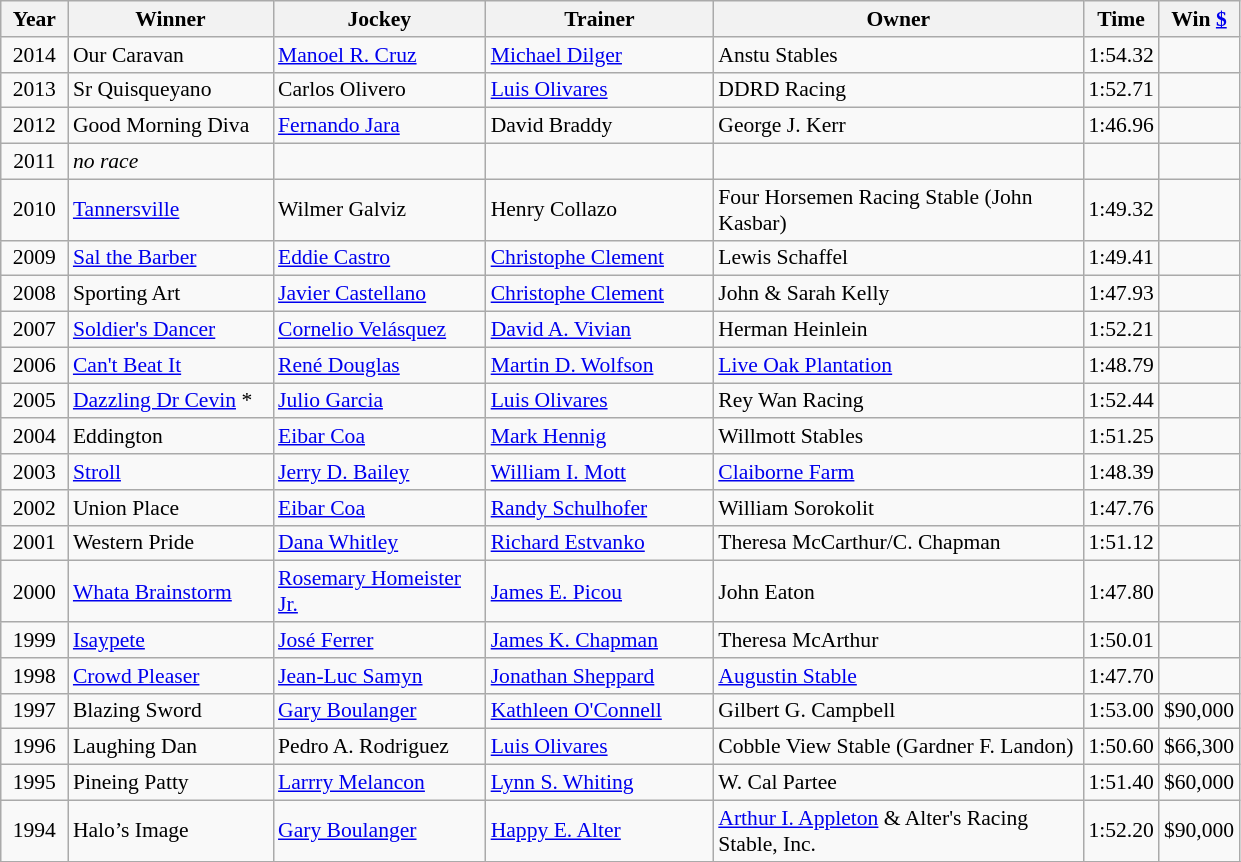<table class="wikitable sortable" style="font-size:90%">
<tr>
<th style="width:38px">Year<br></th>
<th style="width:130px">Winner<br></th>
<th style="width:135px">Jockey<br></th>
<th style="width:145px">Trainer<br></th>
<th style="width:240px">Owner<br></th>
<th>Time</th>
<th style="width:35px">Win <a href='#'>$</a></th>
</tr>
<tr>
<td align=center>2014</td>
<td>Our Caravan</td>
<td><a href='#'>Manoel R. Cruz</a></td>
<td><a href='#'>Michael Dilger</a></td>
<td>Anstu Stables</td>
<td>1:54.32</td>
<td></td>
</tr>
<tr>
<td align=center>2013</td>
<td>Sr Quisqueyano</td>
<td>Carlos Olivero</td>
<td><a href='#'>Luis Olivares</a></td>
<td>DDRD Racing</td>
<td>1:52.71</td>
<td></td>
</tr>
<tr>
<td align=center>2012</td>
<td>Good Morning Diva</td>
<td><a href='#'>Fernando Jara</a></td>
<td>David Braddy</td>
<td>George J. Kerr</td>
<td>1:46.96</td>
<td></td>
</tr>
<tr>
<td align=center>2011</td>
<td><em>no race</em></td>
<td></td>
<td></td>
<td></td>
<td></td>
<td></td>
</tr>
<tr>
<td align=center>2010</td>
<td><a href='#'>Tannersville</a></td>
<td>Wilmer Galviz</td>
<td>Henry Collazo</td>
<td>Four Horsemen Racing Stable (John Kasbar)</td>
<td>1:49.32</td>
<td></td>
</tr>
<tr>
<td align=center>2009</td>
<td><a href='#'>Sal the Barber</a></td>
<td><a href='#'>Eddie Castro</a></td>
<td><a href='#'>Christophe Clement</a></td>
<td>Lewis Schaffel</td>
<td>1:49.41</td>
<td></td>
</tr>
<tr>
<td align=center>2008</td>
<td>Sporting Art</td>
<td><a href='#'>Javier Castellano</a></td>
<td><a href='#'>Christophe Clement</a></td>
<td>John & Sarah Kelly</td>
<td>1:47.93</td>
<td></td>
</tr>
<tr>
<td align=center>2007</td>
<td><a href='#'>Soldier's Dancer</a></td>
<td><a href='#'>Cornelio Velásquez</a></td>
<td><a href='#'>David A. Vivian</a></td>
<td>Herman Heinlein</td>
<td>1:52.21</td>
<td></td>
</tr>
<tr>
<td align=center>2006</td>
<td><a href='#'>Can't Beat It</a></td>
<td><a href='#'>René Douglas</a></td>
<td><a href='#'>Martin D. Wolfson</a></td>
<td><a href='#'>Live Oak Plantation</a></td>
<td>1:48.79</td>
<td></td>
</tr>
<tr>
<td align=center>2005</td>
<td><a href='#'>Dazzling Dr Cevin</a> *</td>
<td><a href='#'>Julio Garcia</a></td>
<td><a href='#'>Luis Olivares</a></td>
<td>Rey Wan Racing</td>
<td>1:52.44</td>
<td></td>
</tr>
<tr>
<td align=center>2004</td>
<td>Eddington</td>
<td><a href='#'>Eibar Coa</a></td>
<td><a href='#'>Mark Hennig</a></td>
<td>Willmott Stables</td>
<td>1:51.25</td>
<td></td>
</tr>
<tr>
<td align=center>2003</td>
<td><a href='#'>Stroll</a></td>
<td><a href='#'>Jerry D. Bailey</a></td>
<td><a href='#'>William I. Mott</a></td>
<td><a href='#'>Claiborne Farm</a></td>
<td>1:48.39</td>
<td></td>
</tr>
<tr>
<td align=center>2002</td>
<td>Union Place</td>
<td><a href='#'>Eibar Coa</a></td>
<td><a href='#'>Randy Schulhofer</a></td>
<td>William Sorokolit</td>
<td>1:47.76</td>
<td></td>
</tr>
<tr>
<td align=center>2001</td>
<td>Western Pride</td>
<td><a href='#'>Dana Whitley</a></td>
<td><a href='#'>Richard Estvanko</a></td>
<td>Theresa McCarthur/C. Chapman</td>
<td>1:51.12</td>
<td></td>
</tr>
<tr>
<td align=center>2000</td>
<td><a href='#'>Whata Brainstorm</a></td>
<td><a href='#'>Rosemary Homeister Jr.</a></td>
<td><a href='#'>James E. Picou</a></td>
<td>John Eaton</td>
<td>1:47.80</td>
<td></td>
</tr>
<tr>
<td align=center>1999</td>
<td><a href='#'>Isaypete</a></td>
<td><a href='#'>José Ferrer</a></td>
<td><a href='#'>James K. Chapman</a></td>
<td>Theresa McArthur</td>
<td>1:50.01</td>
<td></td>
</tr>
<tr>
<td align=center>1998</td>
<td><a href='#'>Crowd Pleaser</a></td>
<td><a href='#'>Jean-Luc Samyn</a></td>
<td><a href='#'>Jonathan Sheppard</a></td>
<td><a href='#'>Augustin Stable</a></td>
<td>1:47.70</td>
</tr>
<tr>
<td align=center>1997</td>
<td>Blazing Sword</td>
<td><a href='#'>Gary Boulanger</a></td>
<td><a href='#'>Kathleen O'Connell</a></td>
<td>Gilbert G. Campbell</td>
<td>1:53.00</td>
<td>$90,000</td>
</tr>
<tr>
<td align=center>1996</td>
<td>Laughing Dan</td>
<td>Pedro A. Rodriguez</td>
<td><a href='#'>Luis Olivares</a></td>
<td>Cobble View Stable (Gardner F. Landon)</td>
<td>1:50.60</td>
<td>$66,300</td>
</tr>
<tr>
<td align=center>1995</td>
<td>Pineing Patty</td>
<td><a href='#'>Larrry Melancon</a></td>
<td><a href='#'>Lynn S. Whiting</a></td>
<td>W. Cal Partee</td>
<td>1:51.40</td>
<td>$60,000</td>
</tr>
<tr>
<td align=center>1994</td>
<td>Halo’s Image</td>
<td><a href='#'>Gary Boulanger</a></td>
<td><a href='#'>Happy E. Alter</a></td>
<td><a href='#'>Arthur I. Appleton</a> & Alter's Racing Stable, Inc.</td>
<td>1:52.20</td>
<td>$90,000</td>
</tr>
<tr>
</tr>
</table>
